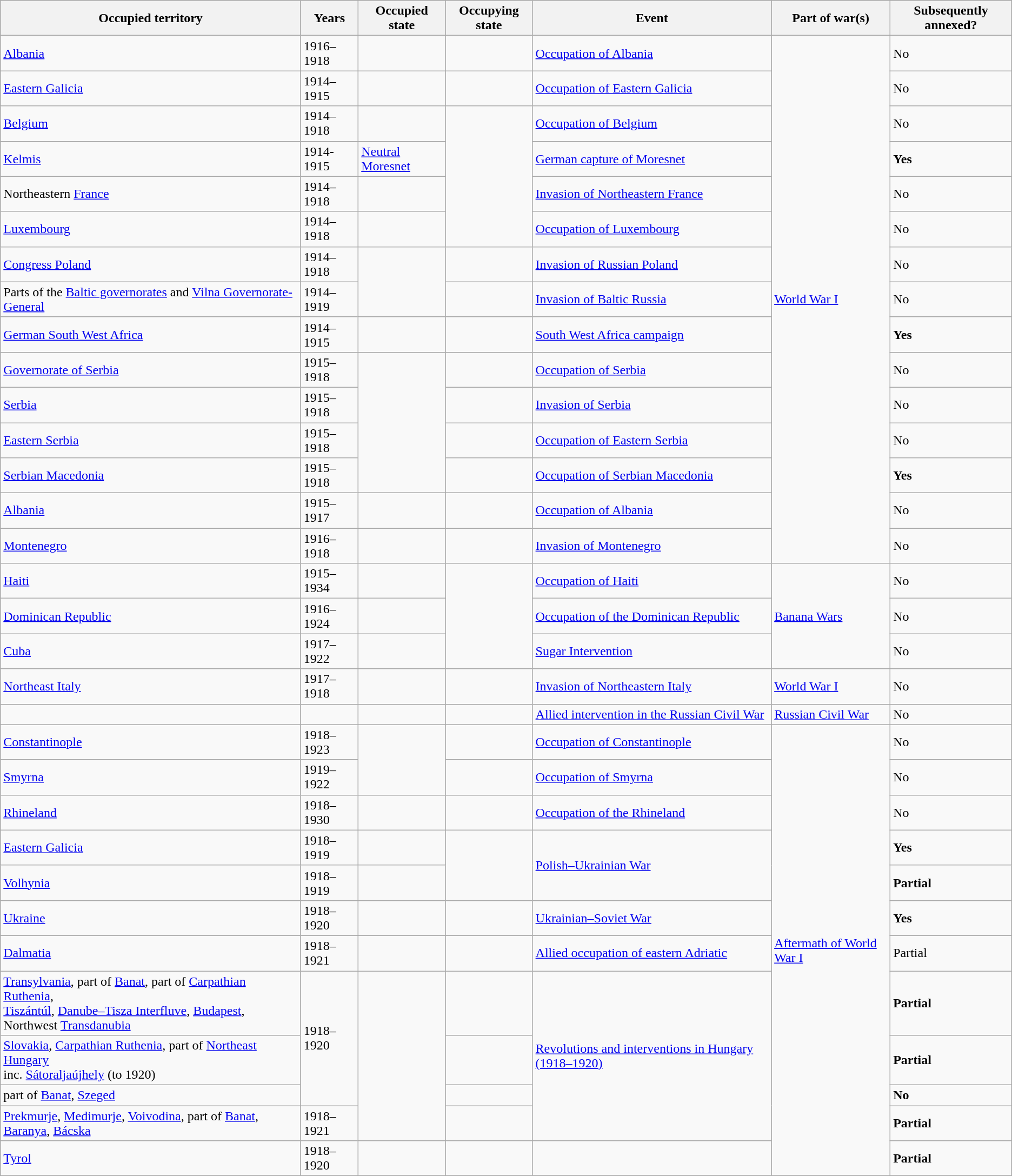<table class="wikitable sortable">
<tr>
<th>Occupied territory</th>
<th>Years</th>
<th>Occupied state</th>
<th>Occupying state</th>
<th>Event</th>
<th>Part of war(s)</th>
<th>Subsequently annexed?</th>
</tr>
<tr>
<td><a href='#'>Albania</a></td>
<td>1916–1918</td>
<td></td>
<td></td>
<td><a href='#'>Occupation of Albania</a></td>
<td rowspan="15"><a href='#'>World War I</a></td>
<td>No</td>
</tr>
<tr>
<td><a href='#'>Eastern Galicia</a></td>
<td>1914–1915</td>
<td></td>
<td></td>
<td><a href='#'>Occupation of Eastern Galicia</a></td>
<td>No</td>
</tr>
<tr>
<td><a href='#'>Belgium</a></td>
<td>1914–1918</td>
<td></td>
<td rowspan="4"></td>
<td><a href='#'>Occupation of Belgium</a></td>
<td>No</td>
</tr>
<tr>
<td><a href='#'>Kelmis</a></td>
<td>1914-1915</td>
<td> <a href='#'>Neutral Moresnet</a></td>
<td><a href='#'>German capture of Moresnet</a></td>
<td><strong>Yes</strong></td>
</tr>
<tr>
<td>Northeastern <a href='#'>France</a></td>
<td>1914–1918</td>
<td></td>
<td><a href='#'>Invasion of Northeastern France</a></td>
<td>No</td>
</tr>
<tr>
<td><a href='#'>Luxembourg</a></td>
<td>1914–1918</td>
<td></td>
<td><a href='#'>Occupation of Luxembourg</a></td>
<td>No</td>
</tr>
<tr>
<td><a href='#'>Congress Poland</a></td>
<td>1914–1918</td>
<td rowspan="2"></td>
<td></td>
<td><a href='#'>Invasion of Russian Poland</a></td>
<td>No</td>
</tr>
<tr>
<td>Parts of the <a href='#'>Baltic governorates</a> and <a href='#'>Vilna Governorate-General</a></td>
<td>1914–1919</td>
<td></td>
<td><a href='#'>Invasion of Baltic Russia</a></td>
<td>No</td>
</tr>
<tr>
<td><a href='#'>German South West Africa</a></td>
<td>1914–1915</td>
<td></td>
<td></td>
<td><a href='#'>South West Africa campaign</a></td>
<td><strong>Yes</strong></td>
</tr>
<tr>
<td><a href='#'>Governorate of Serbia</a></td>
<td>1915–1918</td>
<td rowspan="4"></td>
<td></td>
<td><a href='#'>Occupation of Serbia</a></td>
<td>No</td>
</tr>
<tr>
<td><a href='#'>Serbia</a></td>
<td>1915–1918</td>
<td></td>
<td><a href='#'>Invasion of Serbia</a></td>
<td>No</td>
</tr>
<tr>
<td><a href='#'>Eastern Serbia</a></td>
<td>1915–1918</td>
<td></td>
<td><a href='#'>Occupation of Eastern Serbia</a></td>
<td>No</td>
</tr>
<tr>
<td><a href='#'>Serbian Macedonia</a></td>
<td>1915–1918</td>
<td></td>
<td><a href='#'>Occupation of Serbian Macedonia</a></td>
<td><strong>Yes</strong></td>
</tr>
<tr>
<td><a href='#'>Albania</a></td>
<td>1915–1917</td>
<td></td>
<td></td>
<td><a href='#'>Occupation of Albania</a></td>
<td>No</td>
</tr>
<tr>
<td><a href='#'>Montenegro</a></td>
<td>1916–1918</td>
<td></td>
<td></td>
<td><a href='#'>Invasion of Montenegro</a></td>
<td>No</td>
</tr>
<tr>
<td><a href='#'>Haiti</a></td>
<td>1915–1934</td>
<td></td>
<td rowspan="3"></td>
<td><a href='#'>Occupation of Haiti</a></td>
<td rowspan=3><a href='#'>Banana Wars</a></td>
<td>No</td>
</tr>
<tr>
<td><a href='#'>Dominican Republic</a></td>
<td>1916–1924</td>
<td></td>
<td><a href='#'>Occupation of the Dominican Republic</a></td>
<td>No</td>
</tr>
<tr>
<td><a href='#'>Cuba</a></td>
<td>1917–1922</td>
<td></td>
<td><a href='#'>Sugar Intervention</a></td>
<td>No</td>
</tr>
<tr>
<td><a href='#'>Northeast Italy</a></td>
<td>1917–1918</td>
<td></td>
<td></td>
<td><a href='#'>Invasion of Northeastern Italy</a></td>
<td><a href='#'>World War I</a></td>
<td>No</td>
</tr>
<tr>
<td></td>
<td></td>
<td></td>
<td></td>
<td><a href='#'>Allied intervention in the Russian Civil War</a></td>
<td><a href='#'>Russian Civil War</a></td>
<td>No</td>
</tr>
<tr>
<td><a href='#'>Constantinople</a></td>
<td>1918–1923</td>
<td rowspan=2></td>
<td></td>
<td><a href='#'>Occupation of Constantinople</a></td>
<td rowspan="12"><a href='#'>Aftermath of World War I</a></td>
<td>No</td>
</tr>
<tr>
<td><a href='#'>Smyrna</a></td>
<td>1919–1922</td>
<td></td>
<td><a href='#'>Occupation of Smyrna</a></td>
<td>No</td>
</tr>
<tr>
<td><a href='#'>Rhineland</a></td>
<td>1918–1930</td>
<td></td>
<td><br></td>
<td><a href='#'>Occupation of the Rhineland</a></td>
<td>No</td>
</tr>
<tr>
<td><a href='#'>Eastern Galicia</a></td>
<td>1918–1919</td>
<td></td>
<td rowspan=2></td>
<td rowspan=2><a href='#'>Polish–Ukrainian War</a></td>
<td><strong>Yes</strong></td>
</tr>
<tr>
<td><a href='#'>Volhynia</a></td>
<td>1918–1919</td>
<td></td>
<td><strong>Partial</strong></td>
</tr>
<tr>
<td><a href='#'>Ukraine</a></td>
<td>1918–1920</td>
<td></td>
<td></td>
<td><a href='#'>Ukrainian–Soviet War</a></td>
<td><strong>Yes</strong></td>
</tr>
<tr>
<td><a href='#'>Dalmatia</a></td>
<td>1918–<br>1921</td>
<td></td>
<td></td>
<td><a href='#'>Allied occupation of eastern Adriatic</a></td>
<td>Partial</td>
</tr>
<tr>
<td><a href='#'>Transylvania</a>, part of <a href='#'>Banat</a>, part of <a href='#'>Carpathian Ruthenia</a>,<br><a href='#'>Tiszántúl</a>, <a href='#'>Danube–Tisza Interfluve</a>, <a href='#'>Budapest</a>, Northwest <a href='#'>Transdanubia</a></td>
<td rowspan="3">1918–1920</td>
<td rowspan="4"></td>
<td></td>
<td rowspan="4"><a href='#'>Revolutions and interventions in Hungary (1918–1920)</a></td>
<td><strong>Partial</strong></td>
</tr>
<tr>
<td><a href='#'>Slovakia</a>, <a href='#'>Carpathian Ruthenia</a>, part of <a href='#'>Northeast Hungary</a><br>inc. <a href='#'>Sátoraljaújhely</a> (to 1920)</td>
<td></td>
<td><strong>Partial</strong></td>
</tr>
<tr>
<td>part of <a href='#'>Banat</a>, <a href='#'>Szeged</a></td>
<td></td>
<td><strong>No</strong></td>
</tr>
<tr>
<td><a href='#'>Prekmurje</a>, <a href='#'>Međimurje</a>, <a href='#'>Voivodina</a>, part of <a href='#'>Banat</a>, <a href='#'>Baranya</a>, <a href='#'>Bácska</a></td>
<td>1918–1921</td>
<td></td>
<td><strong>Partial</strong></td>
</tr>
<tr>
<td><a href='#'>Tyrol</a></td>
<td>1918–1920</td>
<td><br></td>
<td></td>
<td></td>
<td><strong>Partial</strong></td>
</tr>
</table>
